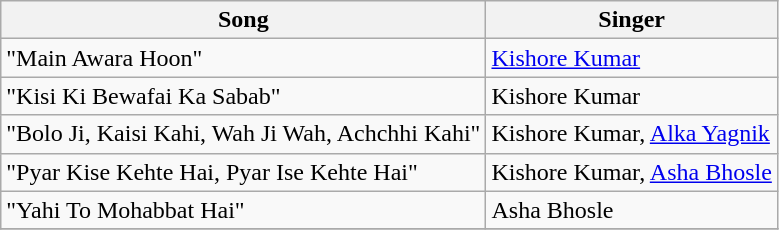<table class="wikitable">
<tr>
<th>Song</th>
<th>Singer</th>
</tr>
<tr>
<td>"Main Awara Hoon"</td>
<td><a href='#'>Kishore Kumar</a></td>
</tr>
<tr>
<td>"Kisi Ki Bewafai Ka Sabab"</td>
<td>Kishore Kumar</td>
</tr>
<tr>
<td>"Bolo Ji, Kaisi Kahi, Wah Ji Wah, Achchhi Kahi"</td>
<td>Kishore Kumar, <a href='#'>Alka Yagnik</a></td>
</tr>
<tr>
<td>"Pyar Kise Kehte Hai, Pyar Ise Kehte Hai"</td>
<td>Kishore Kumar, <a href='#'>Asha Bhosle</a></td>
</tr>
<tr>
<td>"Yahi To Mohabbat Hai"</td>
<td>Asha Bhosle</td>
</tr>
<tr>
</tr>
</table>
